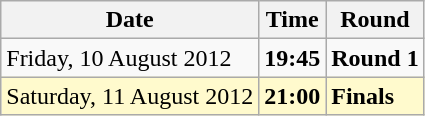<table class="wikitable">
<tr>
<th>Date</th>
<th>Time</th>
<th>Round</th>
</tr>
<tr>
<td>Friday, 10 August 2012</td>
<td><strong>19:45</strong></td>
<td><strong>Round 1</strong></td>
</tr>
<tr>
<td style=background:lemonchiffon>Saturday, 11 August 2012</td>
<td style=background:lemonchiffon><strong>21:00</strong></td>
<td style=background:lemonchiffon><strong>Finals</strong></td>
</tr>
</table>
